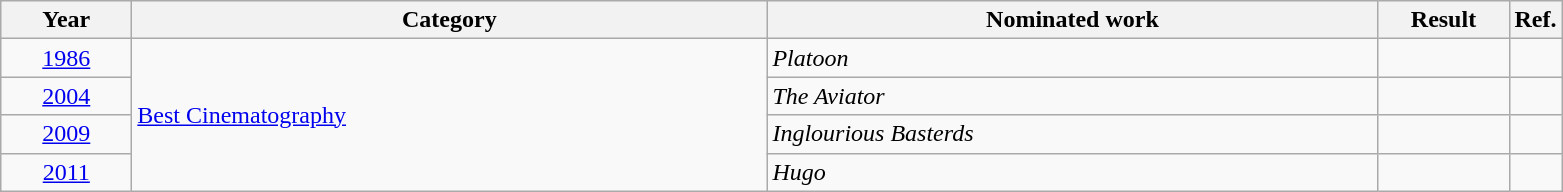<table class=wikitable>
<tr>
<th scope="col" style="width:5em;">Year</th>
<th scope="col" style="width:26em;">Category</th>
<th scope="col" style="width:25em;">Nominated work</th>
<th scope="col" style="width:5em;">Result</th>
<th>Ref.</th>
</tr>
<tr>
<td style="text-align:center;"><a href='#'>1986</a></td>
<td rowspan=4><a href='#'>Best Cinematography</a></td>
<td><em>Platoon</em></td>
<td></td>
<td></td>
</tr>
<tr>
<td style="text-align:center;"><a href='#'>2004</a></td>
<td><em>The Aviator</em></td>
<td></td>
<td></td>
</tr>
<tr>
<td style="text-align:center;"><a href='#'>2009</a></td>
<td><em>Inglourious Basterds</em></td>
<td></td>
<td></td>
</tr>
<tr>
<td style="text-align:center;"><a href='#'>2011</a></td>
<td><em>Hugo</em></td>
<td></td>
<td></td>
</tr>
</table>
